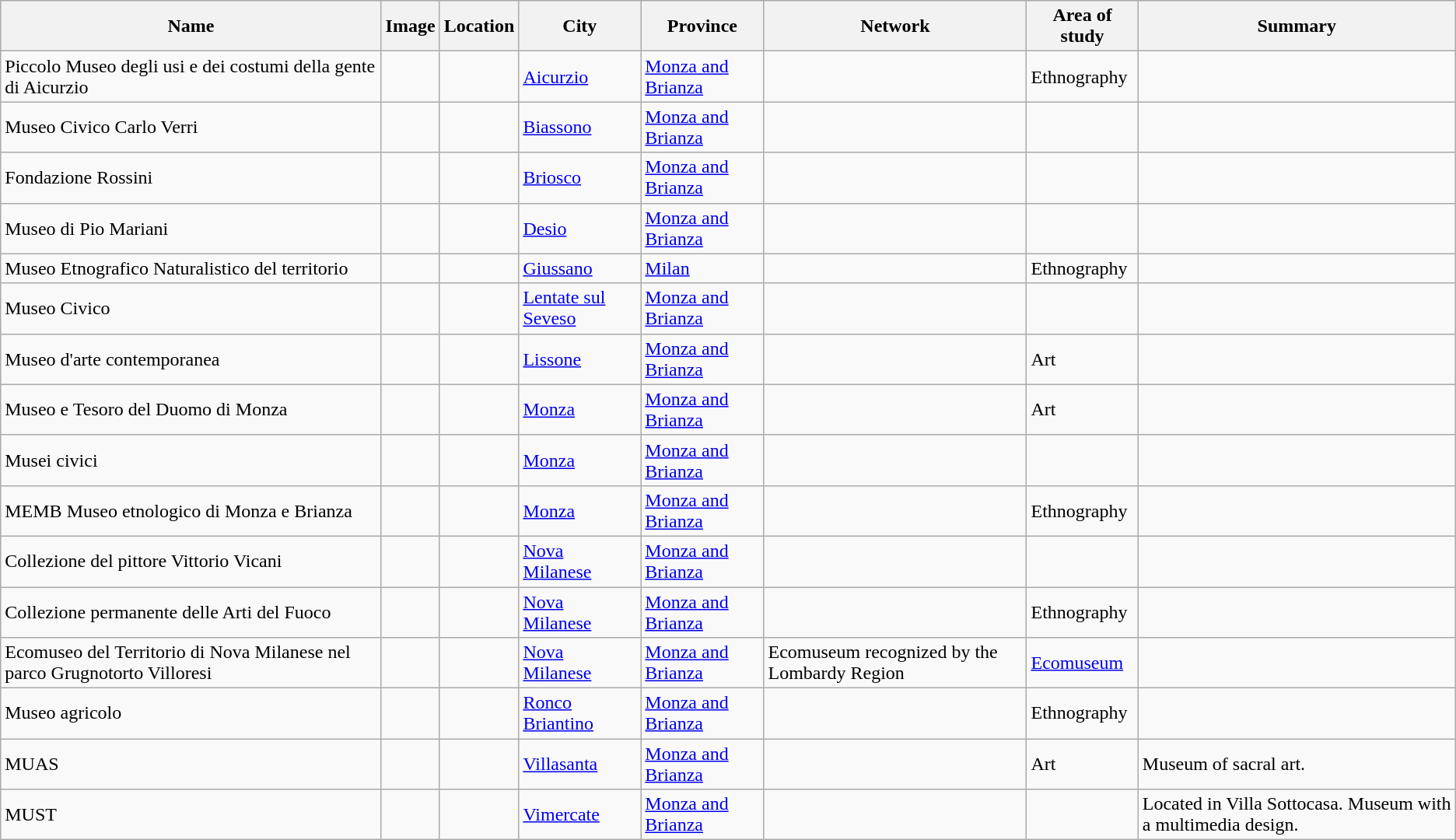<table class="wikitable sortable">
<tr>
<th>Name</th>
<th>Image</th>
<th>Location</th>
<th>City</th>
<th>Province</th>
<th>Network</th>
<th>Area of study</th>
<th>Summary</th>
</tr>
<tr>
<td>Piccolo Museo degli usi e dei costumi della gente di Aicurzio</td>
<td></td>
<td></td>
<td><a href='#'>Aicurzio</a></td>
<td><a href='#'>Monza and Brianza</a></td>
<td></td>
<td>Ethnography</td>
<td></td>
</tr>
<tr>
<td>Museo Civico Carlo Verri</td>
<td></td>
<td></td>
<td><a href='#'>Biassono</a></td>
<td><a href='#'>Monza and Brianza</a></td>
<td></td>
<td></td>
<td></td>
</tr>
<tr>
<td>Fondazione Rossini</td>
<td></td>
<td></td>
<td><a href='#'>Briosco</a></td>
<td><a href='#'>Monza and Brianza</a></td>
<td></td>
<td></td>
<td></td>
</tr>
<tr>
<td>Museo di Pio Mariani</td>
<td></td>
<td></td>
<td><a href='#'>Desio</a></td>
<td><a href='#'>Monza and Brianza</a></td>
<td></td>
<td></td>
<td></td>
</tr>
<tr>
<td>Museo Etnografico Naturalistico del territorio</td>
<td></td>
<td></td>
<td><a href='#'>Giussano</a></td>
<td><a href='#'>Milan</a></td>
<td></td>
<td>Ethnography</td>
<td></td>
</tr>
<tr>
<td>Museo Civico</td>
<td></td>
<td></td>
<td><a href='#'>Lentate sul Seveso</a></td>
<td><a href='#'>Monza and Brianza</a></td>
<td></td>
<td></td>
<td></td>
</tr>
<tr>
<td>Museo d'arte contemporanea</td>
<td></td>
<td></td>
<td><a href='#'>Lissone</a></td>
<td><a href='#'>Monza and Brianza</a></td>
<td></td>
<td>Art</td>
<td></td>
</tr>
<tr>
<td>Museo e Tesoro del Duomo di Monza</td>
<td></td>
<td></td>
<td><a href='#'>Monza</a></td>
<td><a href='#'>Monza and Brianza</a></td>
<td></td>
<td>Art</td>
<td></td>
</tr>
<tr>
<td>Musei civici</td>
<td></td>
<td></td>
<td><a href='#'>Monza</a></td>
<td><a href='#'>Monza and Brianza</a></td>
<td></td>
<td></td>
<td></td>
</tr>
<tr>
<td>MEMB Museo etnologico di Monza e Brianza</td>
<td></td>
<td></td>
<td><a href='#'>Monza</a></td>
<td><a href='#'>Monza and Brianza</a></td>
<td></td>
<td>Ethnography</td>
<td></td>
</tr>
<tr>
<td>Collezione del pittore Vittorio Vicani</td>
<td></td>
<td></td>
<td><a href='#'>Nova Milanese</a></td>
<td><a href='#'>Monza and Brianza</a></td>
<td></td>
<td></td>
<td></td>
</tr>
<tr>
<td>Collezione permanente delle Arti del Fuoco</td>
<td></td>
<td></td>
<td><a href='#'>Nova Milanese</a></td>
<td><a href='#'>Monza and Brianza</a></td>
<td></td>
<td>Ethnography</td>
<td></td>
</tr>
<tr>
<td>Ecomuseo del Territorio di Nova Milanese nel parco Grugnotorto Villoresi</td>
<td></td>
<td></td>
<td><a href='#'>Nova Milanese</a></td>
<td><a href='#'>Monza and Brianza</a></td>
<td>Ecomuseum recognized by the Lombardy Region</td>
<td><a href='#'>Ecomuseum</a></td>
<td></td>
</tr>
<tr>
<td>Museo agricolo</td>
<td></td>
<td></td>
<td><a href='#'>Ronco Briantino</a></td>
<td><a href='#'>Monza and Brianza</a></td>
<td></td>
<td>Ethnography</td>
<td></td>
</tr>
<tr>
<td>MUAS</td>
<td></td>
<td></td>
<td><a href='#'>Villasanta</a></td>
<td><a href='#'>Monza and Brianza</a></td>
<td></td>
<td>Art</td>
<td>Museum of sacral art.</td>
</tr>
<tr>
<td>MUST</td>
<td></td>
<td></td>
<td><a href='#'>Vimercate</a></td>
<td><a href='#'>Monza and Brianza</a></td>
<td></td>
<td></td>
<td>Located in Villa Sottocasa. Museum with a multimedia design.</td>
</tr>
</table>
